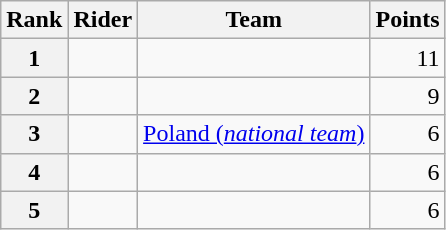<table class="wikitable">
<tr>
<th scope="col">Rank</th>
<th scope="col">Rider</th>
<th scope="col">Team</th>
<th scope="col">Points</th>
</tr>
<tr>
<th scope="row">1</th>
<td> </td>
<td></td>
<td style="text-align:right;">11</td>
</tr>
<tr>
<th scope="row">2</th>
<td></td>
<td></td>
<td style="text-align:right;">9</td>
</tr>
<tr>
<th scope="row">3</th>
<td></td>
<td><a href='#'>Poland (<em>national team</em>)</a></td>
<td style="text-align:right;">6</td>
</tr>
<tr>
<th scope="row">4</th>
<td></td>
<td></td>
<td style="text-align:right;">6</td>
</tr>
<tr>
<th scope="row">5</th>
<td></td>
<td></td>
<td style="text-align:right;">6</td>
</tr>
</table>
